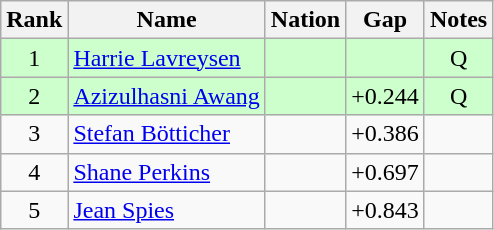<table class="wikitable sortable" style="text-align:center">
<tr>
<th>Rank</th>
<th>Name</th>
<th>Nation</th>
<th>Gap</th>
<th>Notes</th>
</tr>
<tr bgcolor=ccffcc>
<td>1</td>
<td align=left><a href='#'>Harrie Lavreysen</a></td>
<td align=left></td>
<td></td>
<td>Q</td>
</tr>
<tr bgcolor=ccffcc>
<td>2</td>
<td align=left><a href='#'>Azizulhasni Awang</a></td>
<td align=left></td>
<td>+0.244</td>
<td>Q</td>
</tr>
<tr>
<td>3</td>
<td align=left><a href='#'>Stefan Bötticher</a></td>
<td align=left></td>
<td>+0.386</td>
<td></td>
</tr>
<tr>
<td>4</td>
<td align=left><a href='#'>Shane Perkins</a></td>
<td align=left></td>
<td>+0.697</td>
<td></td>
</tr>
<tr>
<td>5</td>
<td align=left><a href='#'>Jean Spies</a></td>
<td align=left></td>
<td>+0.843</td>
<td></td>
</tr>
</table>
